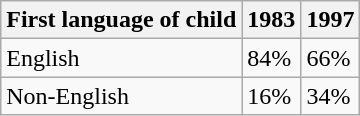<table class="wikitable">
<tr>
<th>First language of child</th>
<th>1983</th>
<th>1997</th>
</tr>
<tr>
<td>English</td>
<td>84%</td>
<td>66%</td>
</tr>
<tr>
<td>Non-English</td>
<td>16%</td>
<td>34%</td>
</tr>
</table>
